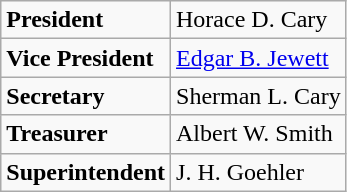<table class="wikitable">
<tr>
<td><strong>President</strong></td>
<td>Horace D. Cary</td>
</tr>
<tr>
<td><strong>Vice President</strong></td>
<td><a href='#'>Edgar B. Jewett</a></td>
</tr>
<tr>
<td><strong>Secretary</strong></td>
<td>Sherman L. Cary</td>
</tr>
<tr>
<td><strong>Treasurer</strong></td>
<td>Albert W. Smith</td>
</tr>
<tr>
<td><strong>Superintendent</strong></td>
<td>J. H. Goehler</td>
</tr>
</table>
